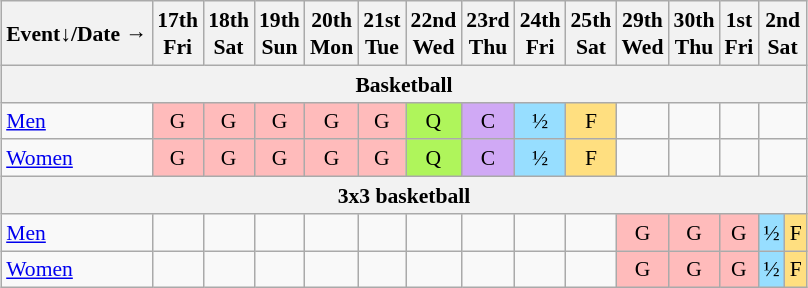<table class="wikitable" style="margin:0.5em auto; font-size:90%; line-height:1.25em; text-align:center;">
<tr>
<th>Event↓/Date →</th>
<th>17th<br>Fri</th>
<th>18th<br>Sat</th>
<th>19th<br>Sun</th>
<th>20th<br>Mon</th>
<th>21st<br>Tue</th>
<th>22nd<br>Wed</th>
<th>23rd<br>Thu</th>
<th>24th<br>Fri</th>
<th>25th<br>Sat</th>
<th>29th<br>Wed</th>
<th>30th<br>Thu</th>
<th>1st<br>Fri</th>
<th colspan=2>2nd<br>Sat</th>
</tr>
<tr>
<th colspan=16>Basketball</th>
</tr>
<tr>
<td style="text-align:left;"><a href='#'>Men</a></td>
<td bgcolor="#FFBBBB">G</td>
<td bgcolor="#FFBBBB">G</td>
<td bgcolor="#FFBBBB">G</td>
<td bgcolor="#FFBBBB">G</td>
<td bgcolor="#FFBBBB">G</td>
<td bgcolor="#AFF55B">Q</td>
<td bgcolor="#D0A9F5">C</td>
<td bgcolor="#97DEFF">½</td>
<td bgcolor="#FFDF80">F</td>
<td></td>
<td></td>
<td></td>
<td colspan=2></td>
</tr>
<tr>
<td style="text-align:left;"><a href='#'>Women</a></td>
<td bgcolor="#FFBBBB">G</td>
<td bgcolor="#FFBBBB">G</td>
<td bgcolor="#FFBBBB">G</td>
<td bgcolor="#FFBBBB">G</td>
<td bgcolor="#FFBBBB">G</td>
<td bgcolor="#AFF55B">Q</td>
<td bgcolor="#D0A9F5">C</td>
<td bgcolor="#97DEFF">½</td>
<td bgcolor="#FFDF80">F</td>
<td></td>
<td></td>
<td></td>
<td colspan=2></td>
</tr>
<tr>
<th colspan=16>3x3 basketball</th>
</tr>
<tr>
<td style="text-align:left;"><a href='#'>Men</a></td>
<td></td>
<td></td>
<td></td>
<td></td>
<td></td>
<td></td>
<td></td>
<td></td>
<td></td>
<td bgcolor="#FFBBBB">G</td>
<td bgcolor="#FFBBBB">G</td>
<td bgcolor="#FFBBBB">G</td>
<td bgcolor="#97DEFF">½</td>
<td bgcolor="#FFDF80">F</td>
</tr>
<tr>
<td style="text-align:left;"><a href='#'>Women</a></td>
<td></td>
<td></td>
<td></td>
<td></td>
<td></td>
<td></td>
<td></td>
<td></td>
<td></td>
<td bgcolor="#FFBBBB">G</td>
<td bgcolor="#FFBBBB">G</td>
<td bgcolor="#FFBBBB">G</td>
<td bgcolor="#97DEFF">½</td>
<td bgcolor="#FFDF80">F</td>
</tr>
</table>
